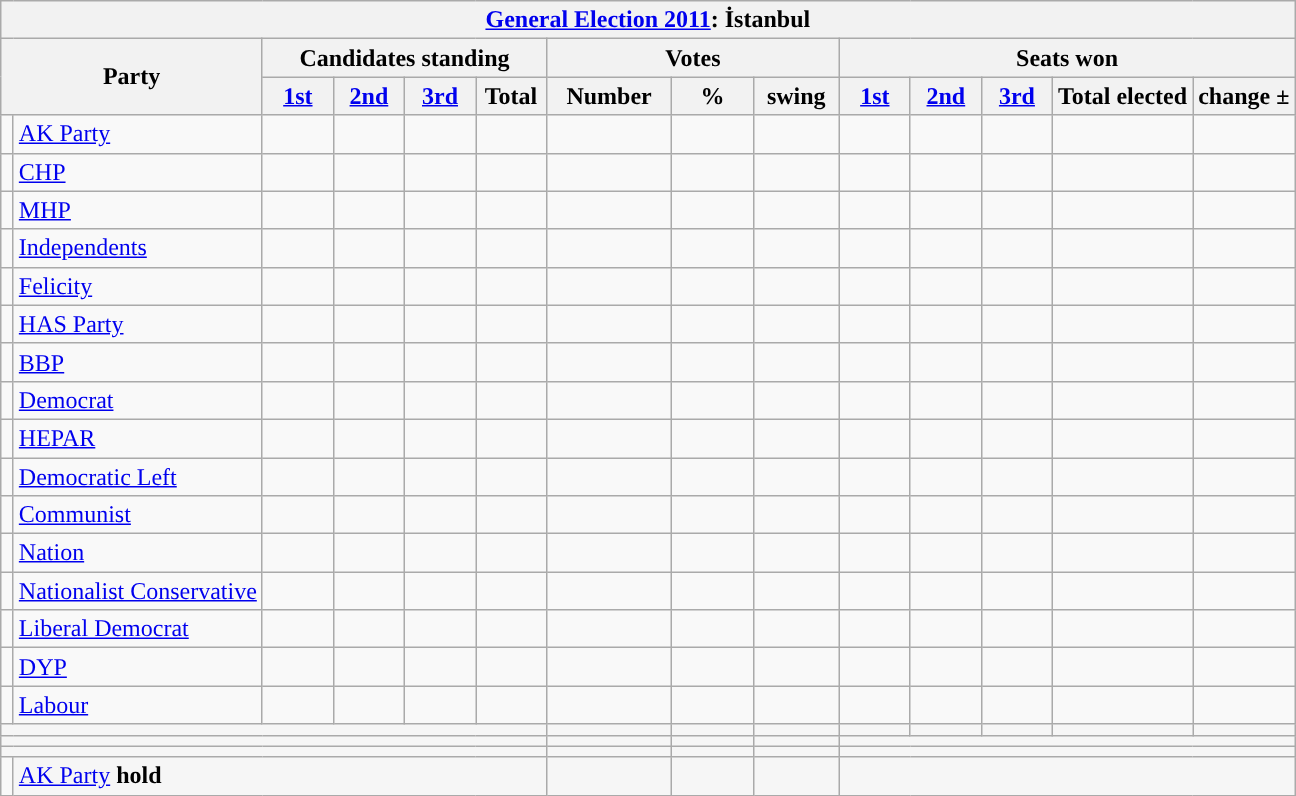<table class="wikitable">
<tr>
<th colspan="14"><a href='#'>General Election 2011</a>: İstanbul</th>
</tr>
<tr>
<th colspan="2" rowspan="2">Party</th>
<th colspan="4">Candidates standing</th>
<th colspan="3">Votes</th>
<th colspan="5">Seats won</th>
</tr>
<tr>
<th width="40px"><a href='#'>1st</a></th>
<th width="40px"><a href='#'>2nd</a></th>
<th width="40px"><a href='#'>3rd</a></th>
<th width="40px">Total</th>
<th width="76px">Number</th>
<th width="47px">%</th>
<th width="50px">swing</th>
<th width="40px"><a href='#'>1st</a></th>
<th width="40px"><a href='#'>2nd</a></th>
<th width="40px"><a href='#'>3rd</a></th>
<th>Total elected</th>
<th>change ±</th>
</tr>
<tr>
<td style="width:1px; background: "></td>
<td><a href='#'>AK Party</a></td>
<td></td>
<td></td>
<td></td>
<td></td>
<td></td>
<td></td>
<td></td>
<td></td>
<td></td>
<td></td>
<td></td>
<td></td>
</tr>
<tr>
<td style="width:1px; background: "></td>
<td><a href='#'>CHP</a></td>
<td></td>
<td></td>
<td></td>
<td></td>
<td></td>
<td></td>
<td></td>
<td></td>
<td></td>
<td></td>
<td></td>
<td></td>
</tr>
<tr>
<td style="width:1px; background: "></td>
<td><a href='#'>MHP</a></td>
<td></td>
<td></td>
<td></td>
<td></td>
<td></td>
<td></td>
<td></td>
<td></td>
<td></td>
<td></td>
<td></td>
<td></td>
</tr>
<tr>
<td style="width:1px; background: "></td>
<td><a href='#'>Independents</a></td>
<td></td>
<td></td>
<td></td>
<td></td>
<td></td>
<td></td>
<td></td>
<td></td>
<td></td>
<td></td>
<td></td>
<td></td>
</tr>
<tr>
<td style="width:1px; background: "></td>
<td><a href='#'>Felicity</a></td>
<td></td>
<td></td>
<td></td>
<td></td>
<td></td>
<td></td>
<td></td>
<td></td>
<td></td>
<td></td>
<td></td>
<td></td>
</tr>
<tr>
<td style="width:1px; background: "></td>
<td><a href='#'>HAS Party</a></td>
<td></td>
<td></td>
<td></td>
<td></td>
<td></td>
<td></td>
<td></td>
<td></td>
<td></td>
<td></td>
<td></td>
<td></td>
</tr>
<tr>
<td style="width:1px; background: "></td>
<td><a href='#'>BBP</a></td>
<td></td>
<td></td>
<td></td>
<td></td>
<td></td>
<td></td>
<td></td>
<td></td>
<td></td>
<td></td>
<td></td>
<td></td>
</tr>
<tr>
<td style="width:1px; background: "></td>
<td><a href='#'>Democrat</a></td>
<td></td>
<td></td>
<td></td>
<td></td>
<td></td>
<td></td>
<td></td>
<td></td>
<td></td>
<td></td>
<td></td>
<td></td>
</tr>
<tr>
<td style="width:1px; background: "></td>
<td><a href='#'>HEPAR</a></td>
<td></td>
<td></td>
<td></td>
<td></td>
<td></td>
<td></td>
<td></td>
<td></td>
<td></td>
<td></td>
<td></td>
<td></td>
</tr>
<tr>
<td style="width:1px; background: "></td>
<td><a href='#'>Democratic Left</a></td>
<td></td>
<td></td>
<td></td>
<td></td>
<td></td>
<td></td>
<td></td>
<td></td>
<td></td>
<td></td>
<td></td>
<td></td>
</tr>
<tr>
<td style="width:1px; background: "></td>
<td><a href='#'>Communist</a></td>
<td></td>
<td></td>
<td></td>
<td></td>
<td></td>
<td></td>
<td></td>
<td></td>
<td></td>
<td></td>
<td></td>
<td></td>
</tr>
<tr>
<td style="width:1px; background: "></td>
<td><a href='#'>Nation</a></td>
<td></td>
<td></td>
<td></td>
<td></td>
<td></td>
<td></td>
<td></td>
<td></td>
<td></td>
<td></td>
<td></td>
<td></td>
</tr>
<tr>
<td style="width:1px; background: "></td>
<td><a href='#'>Nationalist Conservative</a></td>
<td></td>
<td></td>
<td></td>
<td></td>
<td></td>
<td></td>
<td></td>
<td></td>
<td></td>
<td></td>
<td></td>
<td></td>
</tr>
<tr>
<td style="width:1px; background: "></td>
<td><a href='#'>Liberal Democrat</a></td>
<td></td>
<td></td>
<td></td>
<td></td>
<td></td>
<td></td>
<td></td>
<td></td>
<td></td>
<td></td>
<td></td>
<td></td>
</tr>
<tr>
<td style="width:1px; background: "></td>
<td><a href='#'>DYP</a></td>
<td></td>
<td></td>
<td></td>
<td></td>
<td></td>
<td></td>
<td></td>
<td></td>
<td></td>
<td></td>
<td></td>
<td></td>
</tr>
<tr>
<td style="width:1px; background: "></td>
<td><a href='#'>Labour</a></td>
<td></td>
<td></td>
<td></td>
<td></td>
<td></td>
<td></td>
<td></td>
<td></td>
<td></td>
<td></td>
<td></td>
<td></td>
</tr>
<tr>
<td style="background: #F6F6F6" colspan="6"></td>
<td style="background: #F6F6F6"></td>
<td style="background: #F6F6F6"></td>
<td style="background: #F6F6F6"></td>
<td style="background: #F6F6F6"></td>
<td style="background: #F6F6F6"></td>
<td style="background: #F6F6F6"></td>
<td style="background: #F6F6F6"></td>
<td style="background: #F6F6F6"></td>
</tr>
<tr>
<td style="background: #F6F6F6" colspan="6"></td>
<td style="background: #F6F6F6"></td>
<td style="background: #F6F6F6"></td>
<td style="background: #F6F6F6"></td>
<td style="background: #F6F6F6" colspan="5"></td>
</tr>
<tr>
<td style="background: #F6F6F6" colspan="6"></td>
<td style="background: #F6F6F6"></td>
<td style="background: #F6F6F6"></td>
<td style="background: #F6F6F6"></td>
<td style="background: #F6F6F6" colspan="5"></td>
</tr>
<tr>
<td style="width:1px; background: "></td>
<td style="background: #F6F6F6" colspan="5"><a href='#'>AK Party</a> <strong>hold</strong> </td>
<td style="background: #F6F6F6"></td>
<td style="background: #F6F6F6"></td>
<td style="background: #F6F6F6"></td>
<td style="background: #F6F6F6" colspan="5"></td>
</tr>
</table>
